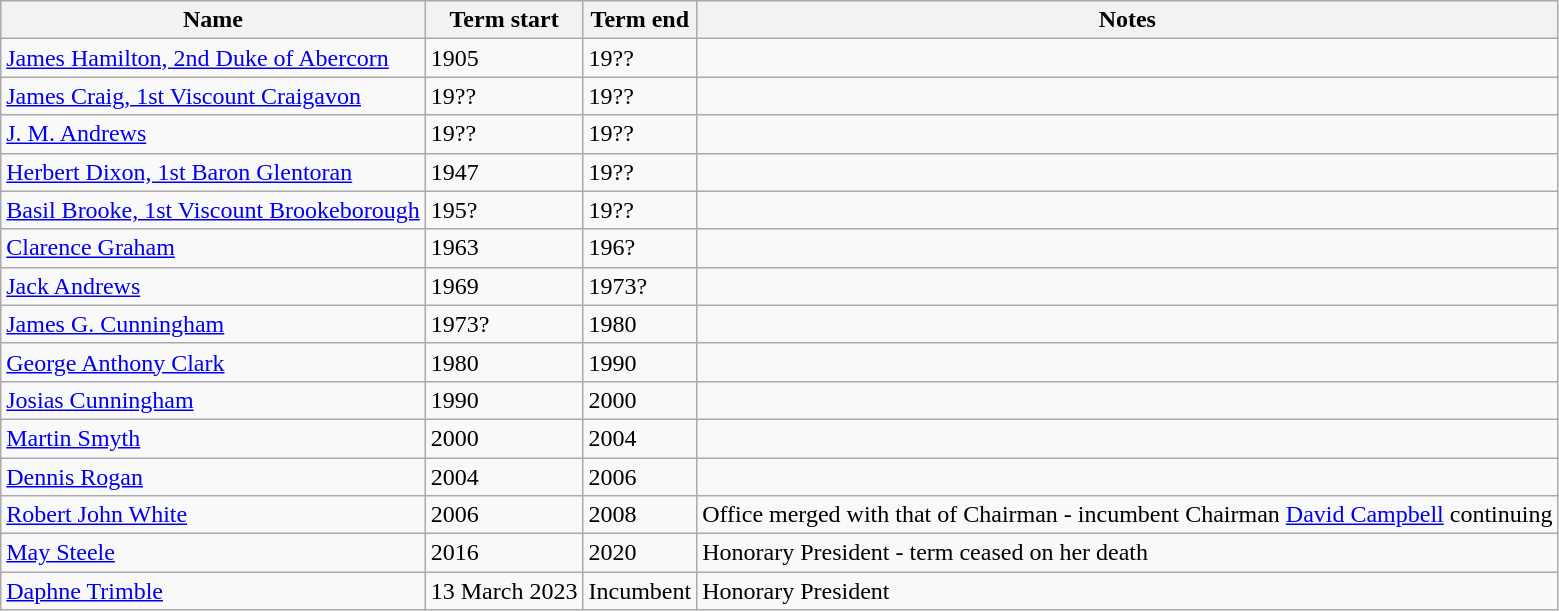<table class="wikitable">
<tr>
<th>Name</th>
<th>Term start</th>
<th>Term end</th>
<th>Notes</th>
</tr>
<tr>
<td><a href='#'>James Hamilton, 2nd Duke of Abercorn</a></td>
<td>1905</td>
<td>19??</td>
<td></td>
</tr>
<tr>
<td><a href='#'>James Craig, 1st Viscount Craigavon</a></td>
<td>19??</td>
<td>19??</td>
<td></td>
</tr>
<tr>
<td><a href='#'>J. M. Andrews</a></td>
<td>19??</td>
<td>19??</td>
<td></td>
</tr>
<tr>
<td><a href='#'>Herbert Dixon, 1st Baron Glentoran</a></td>
<td>1947</td>
<td>19??</td>
<td></td>
</tr>
<tr>
<td><a href='#'>Basil Brooke, 1st Viscount Brookeborough</a></td>
<td>195?</td>
<td>19??</td>
<td></td>
</tr>
<tr>
<td><a href='#'>Clarence Graham</a></td>
<td>1963</td>
<td>196?</td>
<td></td>
</tr>
<tr>
<td><a href='#'>Jack Andrews</a></td>
<td>1969</td>
<td>1973?</td>
<td></td>
</tr>
<tr>
<td><a href='#'>James G. Cunningham</a></td>
<td>1973?</td>
<td>1980</td>
<td></td>
</tr>
<tr>
<td><a href='#'>George Anthony Clark</a></td>
<td>1980</td>
<td>1990</td>
<td></td>
</tr>
<tr>
<td><a href='#'>Josias Cunningham</a></td>
<td>1990</td>
<td>2000</td>
<td></td>
</tr>
<tr>
<td><a href='#'>Martin Smyth</a></td>
<td>2000</td>
<td>2004</td>
<td></td>
</tr>
<tr>
<td><a href='#'>Dennis Rogan</a></td>
<td>2004</td>
<td>2006</td>
<td></td>
</tr>
<tr>
<td><a href='#'>Robert John White</a></td>
<td>2006</td>
<td>2008</td>
<td>Office merged with that of Chairman - incumbent Chairman <a href='#'>David Campbell</a> continuing</td>
</tr>
<tr>
<td><a href='#'>May Steele</a></td>
<td>2016</td>
<td>2020</td>
<td>Honorary President - term ceased on her death</td>
</tr>
<tr>
<td><a href='#'>Daphne Trimble</a></td>
<td>13 March 2023</td>
<td>Incumbent</td>
<td>Honorary President</td>
</tr>
</table>
